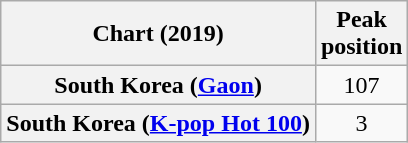<table class="wikitable plainrowheaders" style="text-align:center">
<tr>
<th scope="col">Chart (2019)</th>
<th scope="col">Peak<br>position</th>
</tr>
<tr>
<th scope="row">South Korea (<a href='#'>Gaon</a>)</th>
<td>107</td>
</tr>
<tr>
<th scope="row">South Korea (<a href='#'>K-pop Hot 100</a>)</th>
<td>3</td>
</tr>
</table>
